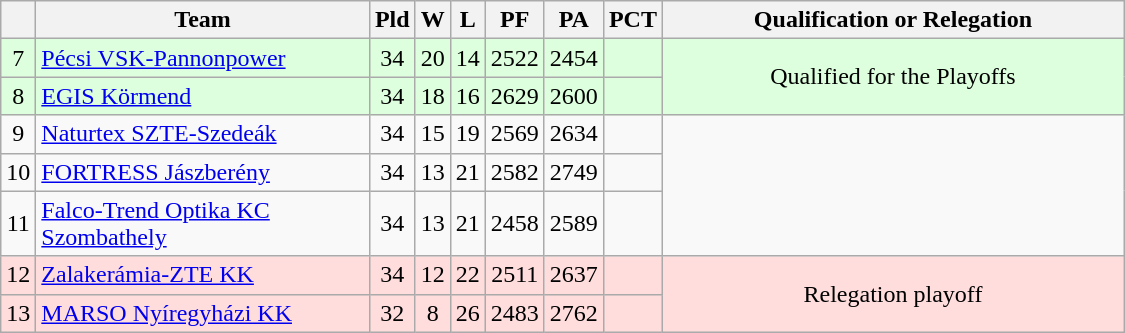<table class="wikitable sortable" style="text-align:center">
<tr>
<th></th>
<th width="215">Team</th>
<th>Pld</th>
<th>W</th>
<th>L</th>
<th>PF</th>
<th>PA</th>
<th>PCT</th>
<th width="300">Qualification or Relegation</th>
</tr>
<tr style="background:#dfd;">
<td>7</td>
<td align=left><a href='#'>Pécsi VSK-Pannonpower</a></td>
<td>34</td>
<td>20</td>
<td>14</td>
<td>2522</td>
<td>2454</td>
<td><strong></strong></td>
<td rowspan="2">Qualified for the Playoffs</td>
</tr>
<tr style="background:#dfd;">
<td>8</td>
<td align=left><a href='#'>EGIS Körmend</a></td>
<td>34</td>
<td>18</td>
<td>16</td>
<td>2629</td>
<td>2600</td>
<td><strong></strong></td>
</tr>
<tr>
<td>9</td>
<td align=left><a href='#'>Naturtex SZTE-Szedeák</a></td>
<td>34</td>
<td>15</td>
<td>19</td>
<td>2569</td>
<td>2634</td>
<td><strong></strong></td>
</tr>
<tr>
<td>10</td>
<td align=left><a href='#'>FORTRESS Jászberény</a></td>
<td>34</td>
<td>13</td>
<td>21</td>
<td>2582</td>
<td>2749</td>
<td><strong></strong></td>
</tr>
<tr>
<td>11</td>
<td align=left><a href='#'>Falco-Trend Optika KC Szombathely</a></td>
<td>34</td>
<td>13</td>
<td>21</td>
<td>2458</td>
<td>2589</td>
<td><strong></strong></td>
</tr>
<tr style="background:#fdd;">
<td>12</td>
<td align=left><a href='#'>Zalakerámia-ZTE KK</a></td>
<td>34</td>
<td>12</td>
<td>22</td>
<td>2511</td>
<td>2637</td>
<td><strong></strong></td>
<td rowspan="2">Relegation playoff</td>
</tr>
<tr style="background:#fdd;">
<td>13</td>
<td align=left><a href='#'>MARSO Nyíregyházi KK</a></td>
<td>32</td>
<td>8</td>
<td>26</td>
<td>2483</td>
<td>2762</td>
<td><strong></strong></td>
</tr>
</table>
